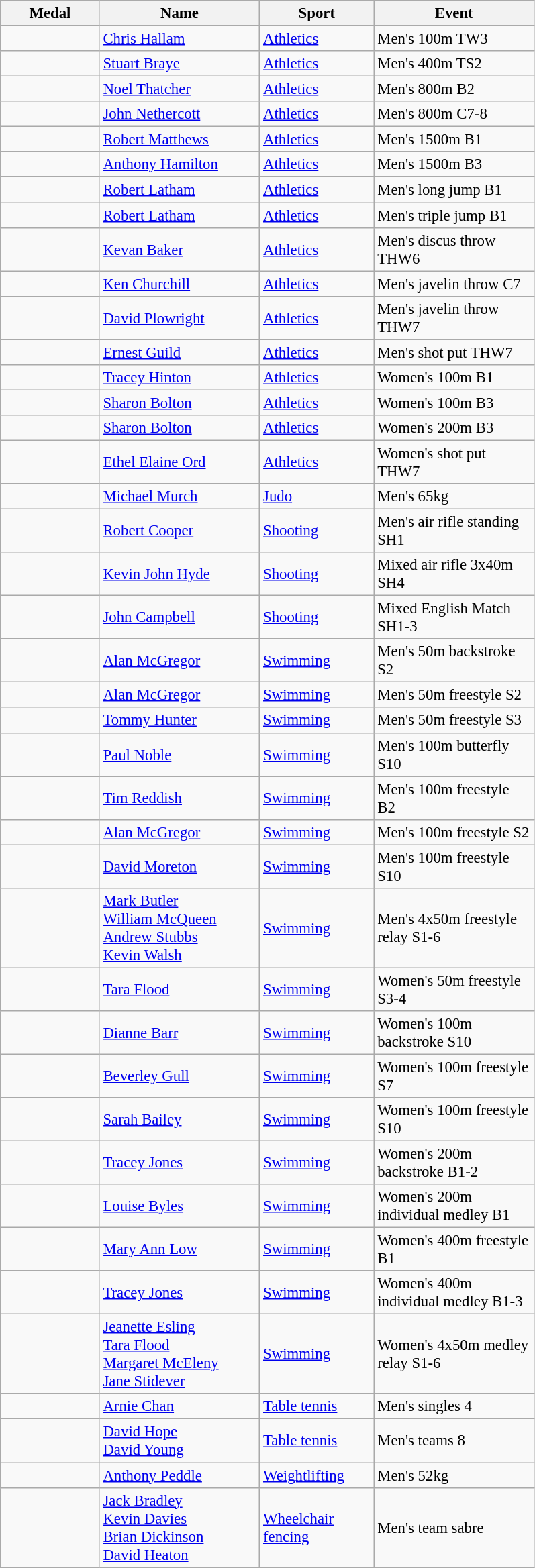<table class=wikitable style="font-size:95%">
<tr>
<th style="width:6em">Medal</th>
<th style="width:10em">Name</th>
<th style="width:7em">Sport</th>
<th style="width:10em">Event</th>
</tr>
<tr>
<td></td>
<td><a href='#'>Chris Hallam</a></td>
<td><a href='#'>Athletics</a></td>
<td>Men's 100m TW3</td>
</tr>
<tr>
<td></td>
<td><a href='#'>Stuart Braye</a></td>
<td><a href='#'>Athletics</a></td>
<td>Men's 400m TS2</td>
</tr>
<tr>
<td></td>
<td><a href='#'>Noel Thatcher</a></td>
<td><a href='#'>Athletics</a></td>
<td>Men's 800m B2</td>
</tr>
<tr>
<td></td>
<td><a href='#'>John Nethercott</a></td>
<td><a href='#'>Athletics</a></td>
<td>Men's 800m C7-8</td>
</tr>
<tr>
<td></td>
<td><a href='#'>Robert Matthews</a></td>
<td><a href='#'>Athletics</a></td>
<td>Men's 1500m B1</td>
</tr>
<tr>
<td></td>
<td><a href='#'>Anthony Hamilton</a></td>
<td><a href='#'>Athletics</a></td>
<td>Men's 1500m B3</td>
</tr>
<tr>
<td></td>
<td><a href='#'>Robert Latham</a></td>
<td><a href='#'>Athletics</a></td>
<td>Men's long jump B1</td>
</tr>
<tr>
<td></td>
<td><a href='#'>Robert Latham</a></td>
<td><a href='#'>Athletics</a></td>
<td>Men's triple jump B1</td>
</tr>
<tr>
<td></td>
<td><a href='#'>Kevan Baker</a></td>
<td><a href='#'>Athletics</a></td>
<td>Men's discus throw THW6</td>
</tr>
<tr>
<td></td>
<td><a href='#'>Ken Churchill</a></td>
<td><a href='#'>Athletics</a></td>
<td>Men's javelin throw C7</td>
</tr>
<tr>
<td></td>
<td><a href='#'>David Plowright</a></td>
<td><a href='#'>Athletics</a></td>
<td>Men's javelin throw THW7</td>
</tr>
<tr>
<td></td>
<td><a href='#'>Ernest Guild</a></td>
<td><a href='#'>Athletics</a></td>
<td>Men's shot put THW7</td>
</tr>
<tr>
<td></td>
<td><a href='#'>Tracey Hinton</a></td>
<td><a href='#'>Athletics</a></td>
<td>Women's 100m B1</td>
</tr>
<tr>
<td></td>
<td><a href='#'>Sharon Bolton</a></td>
<td><a href='#'>Athletics</a></td>
<td>Women's 100m B3</td>
</tr>
<tr>
<td></td>
<td><a href='#'>Sharon Bolton</a></td>
<td><a href='#'>Athletics</a></td>
<td>Women's 200m B3</td>
</tr>
<tr>
<td></td>
<td><a href='#'>Ethel Elaine Ord</a></td>
<td><a href='#'>Athletics</a></td>
<td>Women's shot put THW7</td>
</tr>
<tr>
<td></td>
<td><a href='#'>Michael Murch</a></td>
<td><a href='#'>Judo</a></td>
<td>Men's 65kg</td>
</tr>
<tr>
<td></td>
<td><a href='#'>Robert Cooper</a></td>
<td><a href='#'>Shooting</a></td>
<td>Men's air rifle standing SH1</td>
</tr>
<tr>
<td></td>
<td><a href='#'>Kevin John Hyde</a></td>
<td><a href='#'>Shooting</a></td>
<td>Mixed air rifle 3x40m SH4</td>
</tr>
<tr>
<td></td>
<td><a href='#'>John Campbell</a></td>
<td><a href='#'>Shooting</a></td>
<td>Mixed English Match SH1-3</td>
</tr>
<tr>
<td></td>
<td><a href='#'>Alan McGregor</a></td>
<td><a href='#'>Swimming</a></td>
<td>Men's 50m backstroke S2</td>
</tr>
<tr>
<td></td>
<td><a href='#'>Alan McGregor</a></td>
<td><a href='#'>Swimming</a></td>
<td>Men's 50m freestyle S2</td>
</tr>
<tr>
<td></td>
<td><a href='#'>Tommy Hunter</a></td>
<td><a href='#'>Swimming</a></td>
<td>Men's 50m freestyle S3</td>
</tr>
<tr>
<td></td>
<td><a href='#'>Paul Noble</a></td>
<td><a href='#'>Swimming</a></td>
<td>Men's 100m butterfly S10</td>
</tr>
<tr>
<td></td>
<td><a href='#'>Tim Reddish</a></td>
<td><a href='#'>Swimming</a></td>
<td>Men's 100m freestyle B2</td>
</tr>
<tr>
<td></td>
<td><a href='#'>Alan McGregor</a></td>
<td><a href='#'>Swimming</a></td>
<td>Men's 100m freestyle S2</td>
</tr>
<tr>
<td></td>
<td><a href='#'>David Moreton</a></td>
<td><a href='#'>Swimming</a></td>
<td>Men's 100m freestyle S10</td>
</tr>
<tr>
<td></td>
<td><a href='#'>Mark Butler</a><br> <a href='#'>William McQueen</a><br> <a href='#'>Andrew Stubbs</a><br> <a href='#'>Kevin Walsh</a></td>
<td><a href='#'>Swimming</a></td>
<td>Men's 4x50m freestyle relay S1-6</td>
</tr>
<tr>
<td></td>
<td><a href='#'>Tara Flood</a></td>
<td><a href='#'>Swimming</a></td>
<td>Women's 50m freestyle S3-4</td>
</tr>
<tr>
<td></td>
<td><a href='#'>Dianne Barr</a></td>
<td><a href='#'>Swimming</a></td>
<td>Women's 100m backstroke S10</td>
</tr>
<tr>
<td></td>
<td><a href='#'>Beverley Gull</a></td>
<td><a href='#'>Swimming</a></td>
<td>Women's 100m freestyle S7</td>
</tr>
<tr>
<td></td>
<td><a href='#'>Sarah Bailey</a></td>
<td><a href='#'>Swimming</a></td>
<td>Women's 100m freestyle S10</td>
</tr>
<tr>
<td></td>
<td><a href='#'>Tracey Jones</a></td>
<td><a href='#'>Swimming</a></td>
<td>Women's 200m backstroke B1-2</td>
</tr>
<tr>
<td></td>
<td><a href='#'>Louise Byles</a></td>
<td><a href='#'>Swimming</a></td>
<td>Women's 200m individual medley B1</td>
</tr>
<tr>
<td></td>
<td><a href='#'>Mary Ann Low</a></td>
<td><a href='#'>Swimming</a></td>
<td>Women's 400m freestyle B1</td>
</tr>
<tr>
<td></td>
<td><a href='#'>Tracey Jones</a></td>
<td><a href='#'>Swimming</a></td>
<td>Women's 400m individual medley B1-3</td>
</tr>
<tr>
<td></td>
<td><a href='#'>Jeanette Esling</a><br> <a href='#'>Tara Flood</a><br> <a href='#'>Margaret McEleny</a><br> <a href='#'>Jane Stidever</a></td>
<td><a href='#'>Swimming</a></td>
<td>Women's 4x50m medley relay S1-6</td>
</tr>
<tr>
<td></td>
<td><a href='#'>Arnie Chan</a></td>
<td><a href='#'>Table tennis</a></td>
<td>Men's singles 4</td>
</tr>
<tr>
<td></td>
<td><a href='#'>David Hope</a><br> <a href='#'>David Young</a></td>
<td><a href='#'>Table tennis</a></td>
<td>Men's teams 8</td>
</tr>
<tr>
<td></td>
<td><a href='#'>Anthony Peddle</a></td>
<td><a href='#'>Weightlifting</a></td>
<td>Men's 52kg</td>
</tr>
<tr>
<td></td>
<td><a href='#'>Jack Bradley</a><br> <a href='#'>Kevin Davies</a><br> <a href='#'>Brian Dickinson</a><br> <a href='#'>David Heaton</a></td>
<td><a href='#'>Wheelchair fencing</a></td>
<td>Men's team sabre</td>
</tr>
</table>
